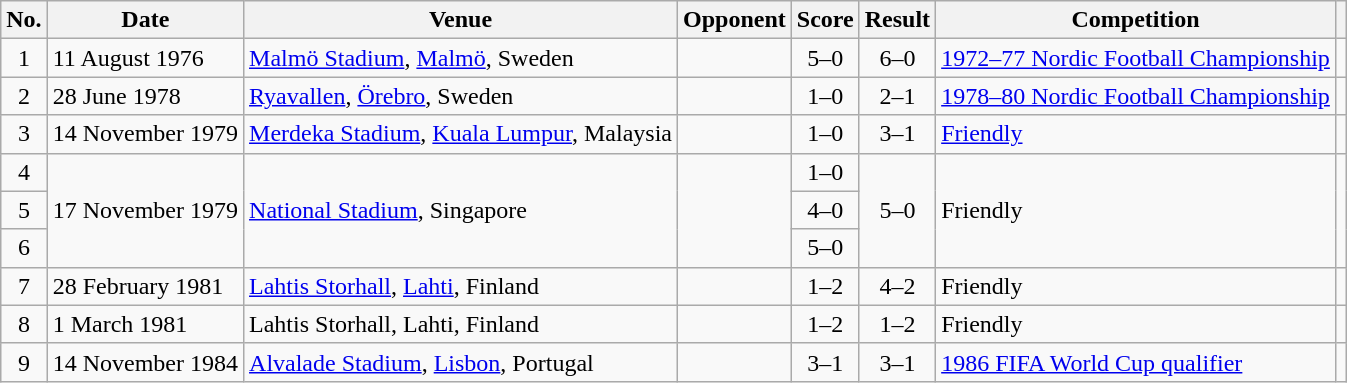<table class="wikitable sortable">
<tr>
<th scope="col">No.</th>
<th scope="col">Date</th>
<th scope="col">Venue</th>
<th scope="col">Opponent</th>
<th scope="col">Score</th>
<th scope="col">Result</th>
<th scope="col">Competition</th>
<th class="unsortable" scope="col"></th>
</tr>
<tr>
<td align="center">1</td>
<td>11 August 1976</td>
<td><a href='#'>Malmö Stadium</a>, <a href='#'>Malmö</a>, Sweden</td>
<td></td>
<td align="center">5–0</td>
<td align="center">6–0</td>
<td><a href='#'>1972–77 Nordic Football Championship</a></td>
<td></td>
</tr>
<tr>
<td align="center">2</td>
<td>28 June 1978</td>
<td><a href='#'>Ryavallen</a>, <a href='#'>Örebro</a>, Sweden</td>
<td></td>
<td align="center">1–0</td>
<td align="center">2–1</td>
<td><a href='#'>1978–80 Nordic Football Championship</a></td>
<td></td>
</tr>
<tr>
<td align="center">3</td>
<td>14 November 1979</td>
<td><a href='#'>Merdeka Stadium</a>, <a href='#'>Kuala Lumpur</a>, Malaysia</td>
<td></td>
<td align="center">1–0</td>
<td align="center">3–1</td>
<td><a href='#'>Friendly</a></td>
<td></td>
</tr>
<tr>
<td align="center">4</td>
<td rowspan="3">17 November 1979</td>
<td rowspan="3"><a href='#'>National Stadium</a>, Singapore</td>
<td rowspan="3"></td>
<td align="center">1–0</td>
<td rowspan="3" align="center">5–0</td>
<td rowspan="3">Friendly</td>
<td rowspan="3"></td>
</tr>
<tr>
<td align="center">5</td>
<td align="center">4–0</td>
</tr>
<tr>
<td align="center">6</td>
<td align="center">5–0</td>
</tr>
<tr>
<td align="center">7</td>
<td>28 February 1981</td>
<td><a href='#'>Lahtis Storhall</a>, <a href='#'>Lahti</a>, Finland</td>
<td></td>
<td align="center">1–2</td>
<td align="center">4–2</td>
<td>Friendly</td>
<td></td>
</tr>
<tr>
<td align="center">8</td>
<td>1 March 1981</td>
<td>Lahtis Storhall, Lahti, Finland</td>
<td></td>
<td align="center">1–2</td>
<td align="center">1–2</td>
<td>Friendly</td>
<td></td>
</tr>
<tr>
<td align="center">9</td>
<td>14 November 1984</td>
<td><a href='#'>Alvalade Stadium</a>, <a href='#'>Lisbon</a>, Portugal</td>
<td></td>
<td align="center">3–1</td>
<td align="center">3–1</td>
<td><a href='#'>1986 FIFA World Cup qualifier</a></td>
<td></td>
</tr>
</table>
